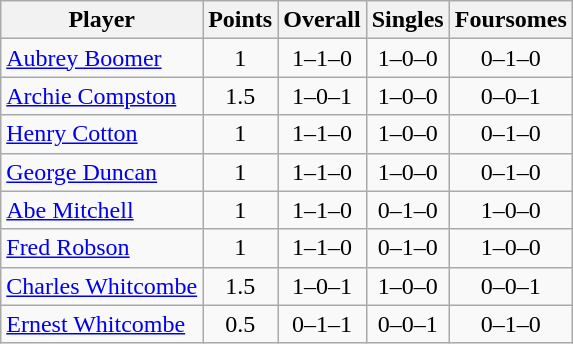<table class="wikitable sortable" style="text-align:center">
<tr>
<th>Player</th>
<th>Points</th>
<th>Overall</th>
<th>Singles</th>
<th>Foursomes</th>
</tr>
<tr>
<td align=left><a href='#'>Aubrey Boomer</a></td>
<td>1</td>
<td>1–1–0</td>
<td>1–0–0</td>
<td>0–1–0</td>
</tr>
<tr>
<td align=left><a href='#'>Archie Compston</a></td>
<td>1.5</td>
<td>1–0–1</td>
<td>1–0–0</td>
<td>0–0–1</td>
</tr>
<tr>
<td align=left><a href='#'>Henry Cotton</a></td>
<td>1</td>
<td>1–1–0</td>
<td>1–0–0</td>
<td>0–1–0</td>
</tr>
<tr>
<td align=left><a href='#'>George Duncan</a></td>
<td>1</td>
<td>1–1–0</td>
<td>1–0–0</td>
<td>0–1–0</td>
</tr>
<tr>
<td align=left><a href='#'>Abe Mitchell</a></td>
<td>1</td>
<td>1–1–0</td>
<td>0–1–0</td>
<td>1–0–0</td>
</tr>
<tr>
<td align=left><a href='#'>Fred Robson</a></td>
<td>1</td>
<td>1–1–0</td>
<td>0–1–0</td>
<td>1–0–0</td>
</tr>
<tr>
<td align=left><a href='#'>Charles Whitcombe</a></td>
<td>1.5</td>
<td>1–0–1</td>
<td>1–0–0</td>
<td>0–0–1</td>
</tr>
<tr>
<td align=left><a href='#'>Ernest Whitcombe</a></td>
<td>0.5</td>
<td>0–1–1</td>
<td>0–0–1</td>
<td>0–1–0</td>
</tr>
</table>
